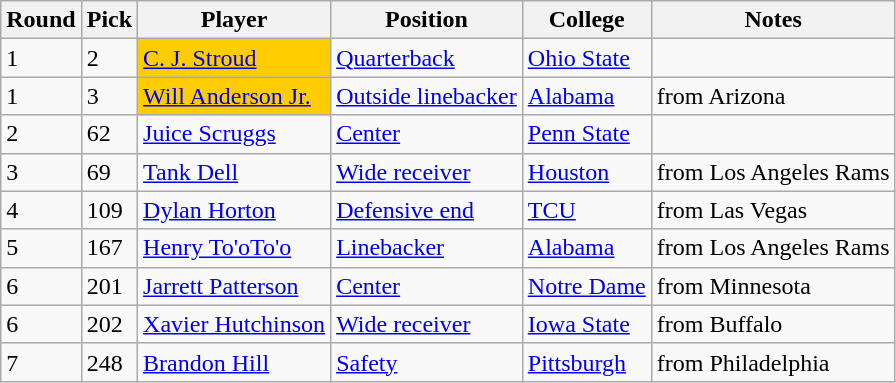<table class="wikitable">
<tr>
<th>Round</th>
<th>Pick</th>
<th>Player</th>
<th>Position</th>
<th>College</th>
<th>Notes</th>
</tr>
<tr>
<td>1</td>
<td>2</td>
<td style="background:#fc0;"><a href='#'>C. J. Stroud</a></td>
<td><a href='#'>Quarterback</a></td>
<td><a href='#'>Ohio State</a></td>
<td></td>
</tr>
<tr>
<td>1</td>
<td>3</td>
<td style="background:#fc0;"><a href='#'>Will Anderson Jr.</a></td>
<td><a href='#'>Outside linebacker</a></td>
<td><a href='#'>Alabama</a></td>
<td>from Arizona</td>
</tr>
<tr>
<td>2</td>
<td>62</td>
<td><a href='#'>Juice Scruggs</a></td>
<td><a href='#'>Center</a></td>
<td><a href='#'>Penn State</a></td>
</tr>
<tr>
<td>3</td>
<td>69</td>
<td><a href='#'>Tank Dell</a></td>
<td><a href='#'>Wide receiver</a></td>
<td><a href='#'>Houston</a></td>
<td>from Los Angeles Rams</td>
</tr>
<tr>
<td>4</td>
<td>109</td>
<td><a href='#'>Dylan Horton</a></td>
<td><a href='#'>Defensive end</a></td>
<td><a href='#'>TCU</a></td>
<td>from Las Vegas</td>
</tr>
<tr>
<td>5</td>
<td>167</td>
<td><a href='#'>Henry To'oTo'o</a></td>
<td><a href='#'>Linebacker</a></td>
<td><a href='#'>Alabama</a></td>
<td>from Los Angeles Rams</td>
</tr>
<tr>
<td>6</td>
<td>201</td>
<td><a href='#'>Jarrett Patterson</a></td>
<td><a href='#'>Center</a></td>
<td><a href='#'>Notre Dame</a></td>
<td>from Minnesota</td>
</tr>
<tr>
<td>6</td>
<td>202</td>
<td><a href='#'>Xavier Hutchinson</a></td>
<td><a href='#'>Wide receiver</a></td>
<td><a href='#'>Iowa State</a></td>
<td>from Buffalo</td>
</tr>
<tr>
<td>7</td>
<td>248</td>
<td><a href='#'>Brandon Hill</a></td>
<td><a href='#'>Safety</a></td>
<td><a href='#'>Pittsburgh</a></td>
<td>from Philadelphia</td>
</tr>
</table>
